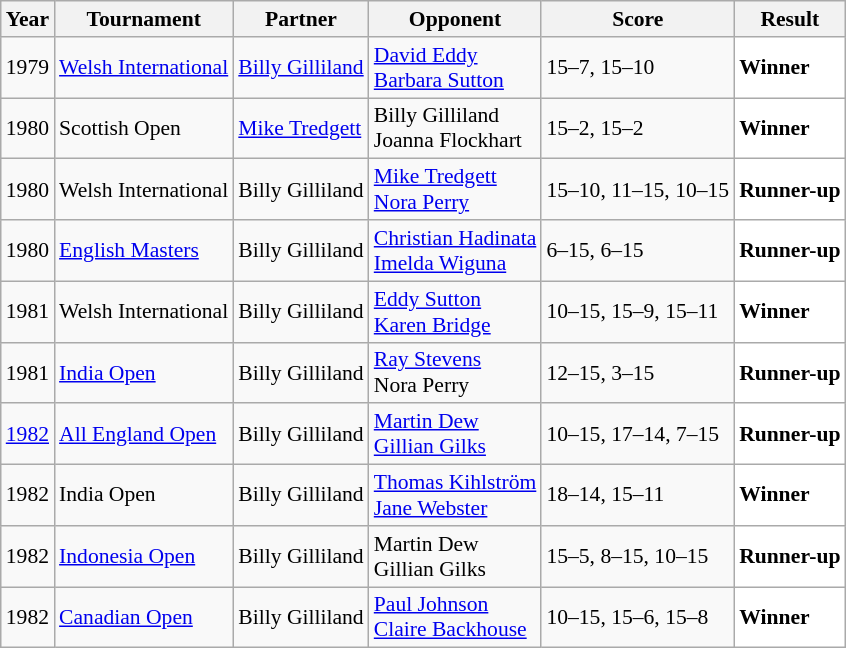<table class="sortable wikitable" style="font-size: 90%;">
<tr>
<th>Year</th>
<th>Tournament</th>
<th>Partner</th>
<th>Opponent</th>
<th>Score</th>
<th>Result</th>
</tr>
<tr>
<td align="center">1979</td>
<td align="left"><a href='#'>Welsh International</a></td>
<td align="left"> <a href='#'>Billy Gilliland</a></td>
<td align="left"> <a href='#'>David Eddy</a><br> <a href='#'>Barbara Sutton</a></td>
<td align="left">15–7, 15–10</td>
<td style="text-align:left; background:white"> <strong>Winner</strong></td>
</tr>
<tr>
<td align="center">1980</td>
<td align="left">Scottish Open</td>
<td align="left"> <a href='#'>Mike Tredgett</a></td>
<td align="left"> Billy Gilliland<br> Joanna Flockhart</td>
<td align="left">15–2, 15–2</td>
<td style="text-align:left; background: white"> <strong>Winner</strong></td>
</tr>
<tr>
<td align="center">1980</td>
<td align="left">Welsh International</td>
<td align="left"> Billy Gilliland</td>
<td align="left"> <a href='#'>Mike Tredgett</a><br> <a href='#'>Nora Perry</a></td>
<td align="left">15–10, 11–15, 10–15</td>
<td style="text-align:left; background:white"> <strong>Runner-up</strong></td>
</tr>
<tr>
<td align="center">1980</td>
<td align="left"><a href='#'>English Masters</a></td>
<td align="left"> Billy Gilliland</td>
<td align="left"> <a href='#'>Christian Hadinata</a> <br>  <a href='#'>Imelda Wiguna</a></td>
<td align="left">6–15, 6–15</td>
<td style="text-align:left; background:white"> <strong>Runner-up</strong></td>
</tr>
<tr>
<td align="center">1981</td>
<td align="left">Welsh International</td>
<td align="left"> Billy Gilliland</td>
<td align="left"> <a href='#'>Eddy Sutton</a><br> <a href='#'>Karen Bridge</a></td>
<td align="left">10–15, 15–9, 15–11</td>
<td style="text-align:left; background:white"> <strong>Winner</strong></td>
</tr>
<tr>
<td align="center">1981</td>
<td align="left"><a href='#'>India Open</a></td>
<td align="left"> Billy Gilliland</td>
<td align="left"> <a href='#'>Ray Stevens</a><br> Nora Perry</td>
<td align="left">12–15, 3–15</td>
<td style="text-align:left; background:white"> <strong>Runner-up</strong></td>
</tr>
<tr>
<td align="center"><a href='#'>1982</a></td>
<td align="left"><a href='#'>All England Open</a></td>
<td align="left"> Billy Gilliland</td>
<td align="left"> <a href='#'>Martin Dew</a><br> <a href='#'>Gillian Gilks</a></td>
<td align="left">10–15, 17–14, 7–15</td>
<td style="text-align:left; background:white"> <strong>Runner-up</strong></td>
</tr>
<tr>
<td align="center">1982</td>
<td align="left">India Open</td>
<td align="left"> Billy Gilliland</td>
<td align="left"> <a href='#'>Thomas Kihlström</a><br> <a href='#'>Jane Webster</a></td>
<td align="left">18–14, 15–11</td>
<td style="text-align:left; background:white"> <strong>Winner</strong></td>
</tr>
<tr>
<td align="center">1982</td>
<td align="left"><a href='#'>Indonesia Open</a></td>
<td align="left"> Billy Gilliland</td>
<td align="left"> Martin Dew<br> Gillian Gilks</td>
<td align="left">15–5, 8–15, 10–15</td>
<td style="text-align:left; background:white"> <strong>Runner-up</strong></td>
</tr>
<tr>
<td align="center">1982</td>
<td align="left"><a href='#'>Canadian Open</a></td>
<td align="left"> Billy Gilliland</td>
<td align="left"> <a href='#'>Paul Johnson</a><br> <a href='#'>Claire Backhouse</a></td>
<td align="left">10–15, 15–6, 15–8</td>
<td style="text-align:left; background:white"> <strong>Winner</strong></td>
</tr>
</table>
